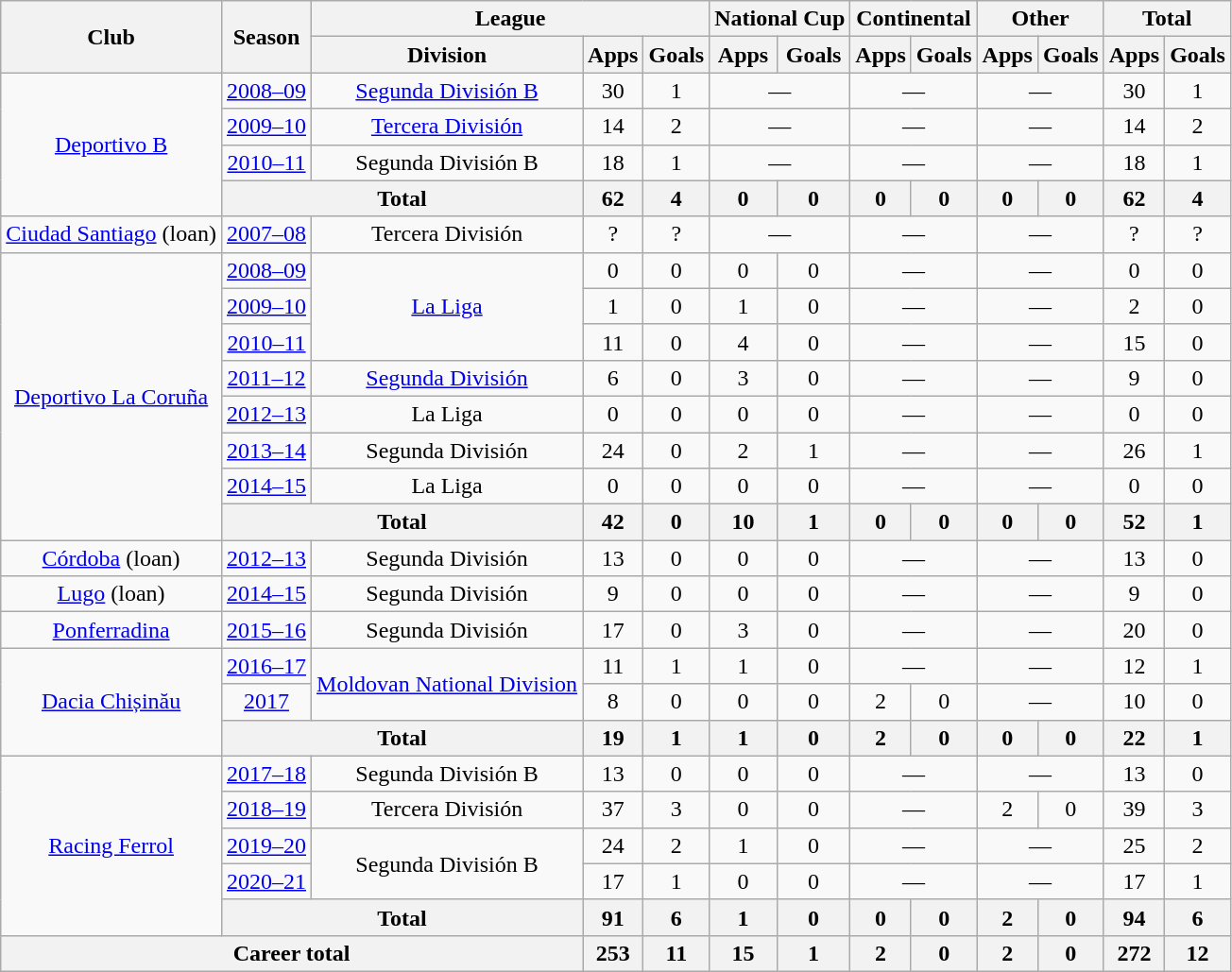<table class="wikitable" style="text-align:center">
<tr>
<th rowspan="2">Club</th>
<th rowspan="2">Season</th>
<th colspan="3">League</th>
<th colspan="2">National Cup</th>
<th colspan="2">Continental</th>
<th colspan="2">Other</th>
<th colspan="2">Total</th>
</tr>
<tr>
<th>Division</th>
<th>Apps</th>
<th>Goals</th>
<th>Apps</th>
<th>Goals</th>
<th>Apps</th>
<th>Goals</th>
<th>Apps</th>
<th>Goals</th>
<th>Apps</th>
<th>Goals</th>
</tr>
<tr>
<td rowspan="4"><a href='#'>Deportivo B</a></td>
<td><a href='#'>2008–09</a></td>
<td><a href='#'>Segunda División B</a></td>
<td>30</td>
<td>1</td>
<td colspan="2">—</td>
<td colspan="2">—</td>
<td colspan="2">—</td>
<td>30</td>
<td>1</td>
</tr>
<tr>
<td><a href='#'>2009–10</a></td>
<td><a href='#'>Tercera División</a></td>
<td>14</td>
<td>2</td>
<td colspan="2">—</td>
<td colspan="2">—</td>
<td colspan="2">—</td>
<td>14</td>
<td>2</td>
</tr>
<tr>
<td><a href='#'>2010–11</a></td>
<td>Segunda División B</td>
<td>18</td>
<td>1</td>
<td colspan="2">—</td>
<td colspan="2">—</td>
<td colspan="2">—</td>
<td>18</td>
<td>1</td>
</tr>
<tr>
<th colspan="2">Total</th>
<th>62</th>
<th>4</th>
<th>0</th>
<th>0</th>
<th>0</th>
<th>0</th>
<th>0</th>
<th>0</th>
<th>62</th>
<th>4</th>
</tr>
<tr>
<td><a href='#'>Ciudad Santiago</a> (loan)</td>
<td><a href='#'>2007–08</a></td>
<td>Tercera División</td>
<td>?</td>
<td>?</td>
<td colspan="2">—</td>
<td colspan="2">—</td>
<td colspan="2">—</td>
<td>?</td>
<td>?</td>
</tr>
<tr>
<td rowspan="8"><a href='#'>Deportivo La Coruña</a></td>
<td><a href='#'>2008–09</a></td>
<td rowspan="3"><a href='#'>La Liga</a></td>
<td>0</td>
<td>0</td>
<td>0</td>
<td>0</td>
<td colspan="2">—</td>
<td colspan="2">—</td>
<td>0</td>
<td>0</td>
</tr>
<tr>
<td><a href='#'>2009–10</a></td>
<td>1</td>
<td>0</td>
<td>1</td>
<td>0</td>
<td colspan="2">—</td>
<td colspan="2">—</td>
<td>2</td>
<td>0</td>
</tr>
<tr>
<td><a href='#'>2010–11</a></td>
<td>11</td>
<td>0</td>
<td>4</td>
<td>0</td>
<td colspan="2">—</td>
<td colspan="2">—</td>
<td>15</td>
<td>0</td>
</tr>
<tr>
<td><a href='#'>2011–12</a></td>
<td><a href='#'>Segunda División</a></td>
<td>6</td>
<td>0</td>
<td>3</td>
<td>0</td>
<td colspan="2">—</td>
<td colspan="2">—</td>
<td>9</td>
<td>0</td>
</tr>
<tr>
<td><a href='#'>2012–13</a></td>
<td>La Liga</td>
<td>0</td>
<td>0</td>
<td>0</td>
<td>0</td>
<td colspan="2">—</td>
<td colspan="2">—</td>
<td>0</td>
<td>0</td>
</tr>
<tr>
<td><a href='#'>2013–14</a></td>
<td>Segunda División</td>
<td>24</td>
<td>0</td>
<td>2</td>
<td>1</td>
<td colspan="2">—</td>
<td colspan="2">—</td>
<td>26</td>
<td>1</td>
</tr>
<tr>
<td><a href='#'>2014–15</a></td>
<td>La Liga</td>
<td>0</td>
<td>0</td>
<td>0</td>
<td>0</td>
<td colspan="2">—</td>
<td colspan="2">—</td>
<td>0</td>
<td>0</td>
</tr>
<tr>
<th colspan="2">Total</th>
<th>42</th>
<th>0</th>
<th>10</th>
<th>1</th>
<th>0</th>
<th>0</th>
<th>0</th>
<th>0</th>
<th>52</th>
<th>1</th>
</tr>
<tr>
<td><a href='#'>Córdoba</a> (loan)</td>
<td><a href='#'>2012–13</a></td>
<td>Segunda División</td>
<td>13</td>
<td>0</td>
<td>0</td>
<td>0</td>
<td colspan="2">—</td>
<td colspan="2">—</td>
<td>13</td>
<td>0</td>
</tr>
<tr>
<td><a href='#'>Lugo</a> (loan)</td>
<td><a href='#'>2014–15</a></td>
<td>Segunda División</td>
<td>9</td>
<td>0</td>
<td>0</td>
<td>0</td>
<td colspan="2">—</td>
<td colspan="2">—</td>
<td>9</td>
<td>0</td>
</tr>
<tr>
<td><a href='#'>Ponferradina</a></td>
<td><a href='#'>2015–16</a></td>
<td>Segunda División</td>
<td>17</td>
<td>0</td>
<td>3</td>
<td>0</td>
<td colspan="2">—</td>
<td colspan="2">—</td>
<td>20</td>
<td>0</td>
</tr>
<tr>
<td rowspan="3"><a href='#'>Dacia Chișinău</a></td>
<td><a href='#'>2016–17</a></td>
<td rowspan="2"><a href='#'>Moldovan National Division</a></td>
<td>11</td>
<td>1</td>
<td>1</td>
<td>0</td>
<td colspan="2">—</td>
<td colspan="2">—</td>
<td>12</td>
<td>1</td>
</tr>
<tr>
<td><a href='#'>2017</a></td>
<td>8</td>
<td>0</td>
<td>0</td>
<td>0</td>
<td>2</td>
<td>0</td>
<td colspan="2">—</td>
<td>10</td>
<td>0</td>
</tr>
<tr>
<th colspan="2">Total</th>
<th>19</th>
<th>1</th>
<th>1</th>
<th>0</th>
<th>2</th>
<th>0</th>
<th>0</th>
<th>0</th>
<th>22</th>
<th>1</th>
</tr>
<tr>
<td rowspan="5"><a href='#'>Racing Ferrol</a></td>
<td><a href='#'>2017–18</a></td>
<td>Segunda División B</td>
<td>13</td>
<td>0</td>
<td>0</td>
<td>0</td>
<td colspan="2">—</td>
<td colspan="2">—</td>
<td>13</td>
<td>0</td>
</tr>
<tr>
<td><a href='#'>2018–19</a></td>
<td>Tercera División</td>
<td>37</td>
<td>3</td>
<td>0</td>
<td>0</td>
<td colspan="2">—</td>
<td>2</td>
<td>0</td>
<td>39</td>
<td>3</td>
</tr>
<tr>
<td><a href='#'>2019–20</a></td>
<td rowspan="2">Segunda División B</td>
<td>24</td>
<td>2</td>
<td>1</td>
<td>0</td>
<td colspan="2">—</td>
<td colspan="2">—</td>
<td>25</td>
<td>2</td>
</tr>
<tr>
<td><a href='#'>2020–21</a></td>
<td>17</td>
<td>1</td>
<td>0</td>
<td>0</td>
<td colspan="2">—</td>
<td colspan="2">—</td>
<td>17</td>
<td>1</td>
</tr>
<tr>
<th colspan="2">Total</th>
<th>91</th>
<th>6</th>
<th>1</th>
<th>0</th>
<th>0</th>
<th>0</th>
<th>2</th>
<th>0</th>
<th>94</th>
<th>6</th>
</tr>
<tr>
<th colspan="3">Career total</th>
<th>253</th>
<th>11</th>
<th>15</th>
<th>1</th>
<th>2</th>
<th>0</th>
<th>2</th>
<th>0</th>
<th>272</th>
<th>12</th>
</tr>
</table>
